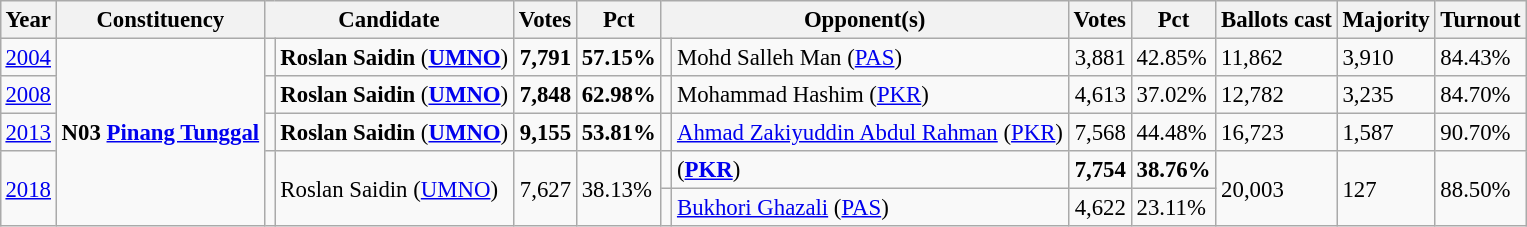<table class="wikitable" style="margin:0.5em ; font-size:95%">
<tr>
<th>Year</th>
<th>Constituency</th>
<th colspan=2>Candidate</th>
<th>Votes</th>
<th>Pct</th>
<th colspan=2>Opponent(s)</th>
<th>Votes</th>
<th>Pct</th>
<th>Ballots cast</th>
<th>Majority</th>
<th>Turnout</th>
</tr>
<tr>
<td><a href='#'>2004</a></td>
<td rowspan="5"><strong>N03 <a href='#'>Pinang Tunggal</a></strong></td>
<td></td>
<td><strong>Roslan Saidin</strong> (<a href='#'><strong>UMNO</strong></a>)</td>
<td align=right><strong>7,791</strong></td>
<td><strong>57.15%</strong></td>
<td></td>
<td>Mohd Salleh Man (<a href='#'>PAS</a>)</td>
<td align=right>3,881</td>
<td>42.85%</td>
<td>11,862</td>
<td>3,910</td>
<td>84.43%</td>
</tr>
<tr>
<td><a href='#'>2008</a></td>
<td></td>
<td><strong>Roslan Saidin</strong> (<a href='#'><strong>UMNO</strong></a>)</td>
<td align=right><strong>7,848</strong></td>
<td><strong>62.98%</strong></td>
<td></td>
<td>Mohammad Hashim (<a href='#'>PKR</a>)</td>
<td align=right>4,613</td>
<td>37.02%</td>
<td>12,782</td>
<td>3,235</td>
<td>84.70%</td>
</tr>
<tr>
<td><a href='#'>2013</a></td>
<td></td>
<td><strong>Roslan Saidin</strong> (<a href='#'><strong>UMNO</strong></a>)</td>
<td align=right><strong>9,155</strong></td>
<td><strong>53.81%</strong></td>
<td></td>
<td><a href='#'>Ahmad Zakiyuddin Abdul Rahman</a> (<a href='#'>PKR</a>)</td>
<td align=right>7,568</td>
<td>44.48%</td>
<td>16,723</td>
<td>1,587</td>
<td>90.70%</td>
</tr>
<tr>
<td rowspan="2"><a href='#'>2018</a></td>
<td rowspan="2" ></td>
<td rowspan="2">Roslan Saidin (<a href='#'>UMNO</a>)</td>
<td rowspan="2"  align=right>7,627</td>
<td rowspan="2">38.13%</td>
<td></td>
<td> (<a href='#'><strong>PKR</strong></a>)</td>
<td align=right><strong>7,754</strong></td>
<td><strong>38.76%</strong></td>
<td rowspan="2">20,003</td>
<td rowspan="2">127</td>
<td rowspan="2">88.50%</td>
</tr>
<tr>
<td></td>
<td><a href='#'>Bukhori Ghazali</a> (<a href='#'>PAS</a>)</td>
<td align=right>4,622</td>
<td>23.11%</td>
</tr>
</table>
